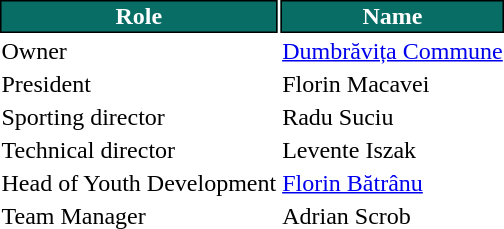<table class="toccolours">
<tr>
<th style="background:#076d65;color:#FFFFFF;border:1px solid #000000;">Role</th>
<th style="background:#076d65;color:#FFFFFF;border:1px solid #000000;">Name</th>
</tr>
<tr>
<td>Owner</td>
<td> <a href='#'>Dumbrăvița Commune</a></td>
</tr>
<tr>
<td>President</td>
<td> Florin Macavei</td>
</tr>
<tr>
<td>Sporting director</td>
<td> Radu Suciu</td>
</tr>
<tr>
<td>Technical director</td>
<td> Levente Iszak</td>
</tr>
<tr>
<td>Head of Youth Development</td>
<td> <a href='#'>Florin Bătrânu</a></td>
</tr>
<tr>
<td>Team Manager</td>
<td> Adrian Scrob</td>
</tr>
</table>
